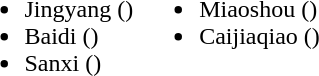<table>
<tr>
<td valign="top"><br><ul><li>Jingyang ()</li><li>Baidi ()</li><li>Sanxi ()</li></ul></td>
<td valign="top"><br><ul><li>Miaoshou ()</li><li>Caijiaqiao ()</li></ul></td>
</tr>
</table>
